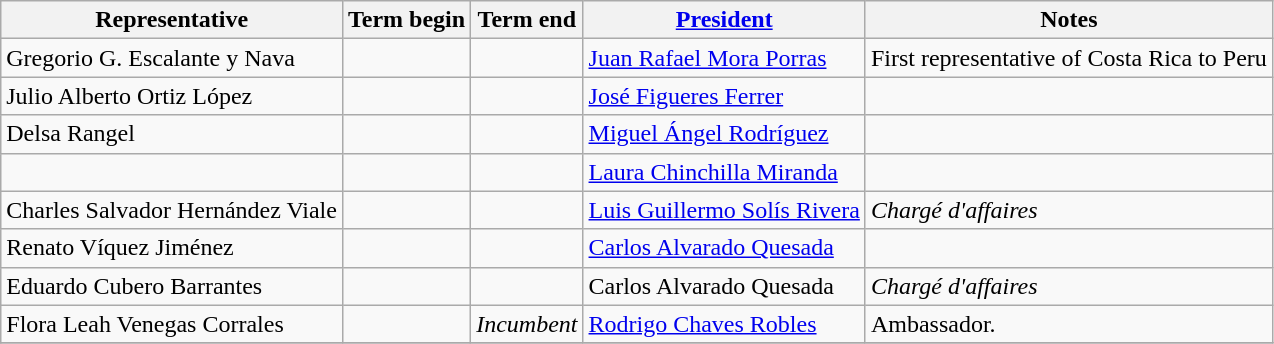<table class="wikitable sortable">
<tr>
<th>Representative</th>
<th>Term begin</th>
<th>Term end</th>
<th class=nowrap><a href='#'>President</a></th>
<th>Notes</th>
</tr>
<tr>
<td>Gregorio G. Escalante y Nava</td>
<td style=text-align:right;></td>
<td style=text-align:right;></td>
<td class=nowrap><a href='#'>Juan Rafael Mora Porras</a></td>
<td>First representative of Costa Rica to Peru</td>
</tr>
<tr>
<td>Julio Alberto Ortiz López</td>
<td style=text-align:right;></td>
<td style=text-align:right;></td>
<td class=nowrap><a href='#'>José Figueres Ferrer</a></td>
<td></td>
</tr>
<tr>
<td>Delsa Rangel</td>
<td style=text-align:right;></td>
<td style=text-align:right;></td>
<td class=nowrap><a href='#'>Miguel Ángel Rodríguez</a></td>
<td></td>
</tr>
<tr>
<td></td>
<td style=text-align:right;></td>
<td style=text-align:right;></td>
<td class=nowrap><a href='#'>Laura Chinchilla Miranda</a></td>
<td></td>
</tr>
<tr>
<td>Charles Salvador Hernández Viale</td>
<td style=text-align:right;></td>
<td style=text-align:right;></td>
<td class=nowrap><a href='#'>Luis Guillermo Solís Rivera</a></td>
<td><em>Chargé d'affaires</em></td>
</tr>
<tr>
<td>Renato Víquez Jiménez</td>
<td style=text-align:right;></td>
<td style=text-align:right;></td>
<td class=nowrap><a href='#'>Carlos Alvarado Quesada</a></td>
<td></td>
</tr>
<tr>
<td>Eduardo Cubero Barrantes</td>
<td style=text-align:right;></td>
<td style=text-align:right;></td>
<td class=nowrap>Carlos Alvarado Quesada</td>
<td><em>Chargé d'affaires</em></td>
</tr>
<tr>
<td>Flora Leah Venegas Corrales</td>
<td style=text-align:right;></td>
<td style=text-align:right;><em>Incumbent</em></td>
<td class=nowrap><a href='#'>Rodrigo Chaves Robles</a></td>
<td>Ambassador.</td>
</tr>
<tr>
</tr>
</table>
